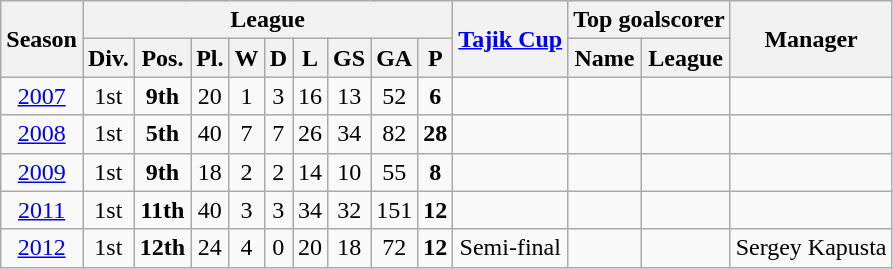<table class="wikitable">
<tr style="background:#efefef;">
<th rowspan="2">Season</th>
<th colspan="9">League</th>
<th rowspan="2"><a href='#'>Tajik Cup</a></th>
<th colspan="2">Top goalscorer</th>
<th rowspan="2">Manager</th>
</tr>
<tr>
<th>Div.</th>
<th>Pos.</th>
<th>Pl.</th>
<th>W</th>
<th>D</th>
<th>L</th>
<th>GS</th>
<th>GA</th>
<th>P</th>
<th>Name</th>
<th>League</th>
</tr>
<tr>
<td align=center><a href='#'>2007</a></td>
<td align=center>1st</td>
<td align=center><strong>9th</strong></td>
<td align=center>20</td>
<td align=center>1</td>
<td align=center>3</td>
<td align=center>16</td>
<td align=center>13</td>
<td align=center>52</td>
<td align=center><strong>6</strong></td>
<td align=center></td>
<td align=center></td>
<td align=center></td>
<td align=center></td>
</tr>
<tr>
<td align=center><a href='#'>2008</a></td>
<td align=center>1st</td>
<td align=center><strong>5th</strong></td>
<td align=center>40</td>
<td align=center>7</td>
<td align=center>7</td>
<td align=center>26</td>
<td align=center>34</td>
<td align=center>82</td>
<td align=center><strong>28</strong></td>
<td align=center></td>
<td align=center></td>
<td align=center></td>
<td align=center></td>
</tr>
<tr>
<td align=center><a href='#'>2009</a></td>
<td align=center>1st</td>
<td align=center><strong>9th</strong></td>
<td align=center>18</td>
<td align=center>2</td>
<td align=center>2</td>
<td align=center>14</td>
<td align=center>10</td>
<td align=center>55</td>
<td align=center><strong>8</strong></td>
<td align=center></td>
<td align=center></td>
<td align=center></td>
<td align=center></td>
</tr>
<tr>
<td align=center><a href='#'>2011</a></td>
<td align=center>1st</td>
<td align=center><strong>11th</strong></td>
<td align=center>40</td>
<td align=center>3</td>
<td align=center>3</td>
<td align=center>34</td>
<td align=center>32</td>
<td align=center>151</td>
<td align=center><strong>12</strong></td>
<td align=center></td>
<td align=center></td>
<td align=center></td>
<td align=center></td>
</tr>
<tr>
<td align=center><a href='#'>2012</a></td>
<td align=center>1st</td>
<td align=center><strong>12th</strong></td>
<td align=center>24</td>
<td align=center>4</td>
<td align=center>0</td>
<td align=center>20</td>
<td align=center>18</td>
<td align=center>72</td>
<td align=center><strong>12</strong></td>
<td align=center>Semi-final</td>
<td align=center></td>
<td align=center></td>
<td align=center> Sergey Kapusta</td>
</tr>
</table>
